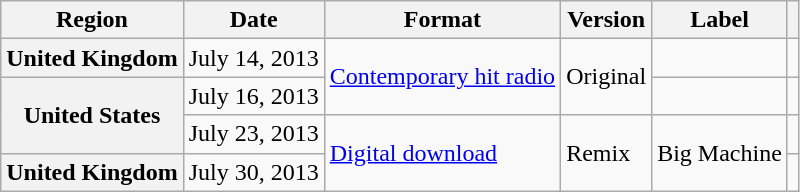<table class="wikitable plainrowheaders">
<tr>
<th scope="col">Region</th>
<th scope="col">Date</th>
<th scope="col">Format</th>
<th scope="col">Version</th>
<th scope="col">Label</th>
<th scope="col"></th>
</tr>
<tr>
<th scope="row">United Kingdom</th>
<td>July 14, 2013</td>
<td rowspan="2"><a href='#'>Contemporary hit radio</a></td>
<td rowspan="2">Original</td>
<td></td>
<td style="text-align:center;"></td>
</tr>
<tr>
<th rowspan="2" scope="row">United States</th>
<td>July 16, 2013</td>
<td></td>
<td align="center"></td>
</tr>
<tr>
<td>July 23, 2013</td>
<td rowspan="2"><a href='#'>Digital download</a></td>
<td rowspan="2">Remix</td>
<td rowspan="2">Big Machine</td>
<td align="center"></td>
</tr>
<tr>
<th scope="row">United Kingdom</th>
<td>July 30, 2013</td>
<td align="center"></td>
</tr>
</table>
